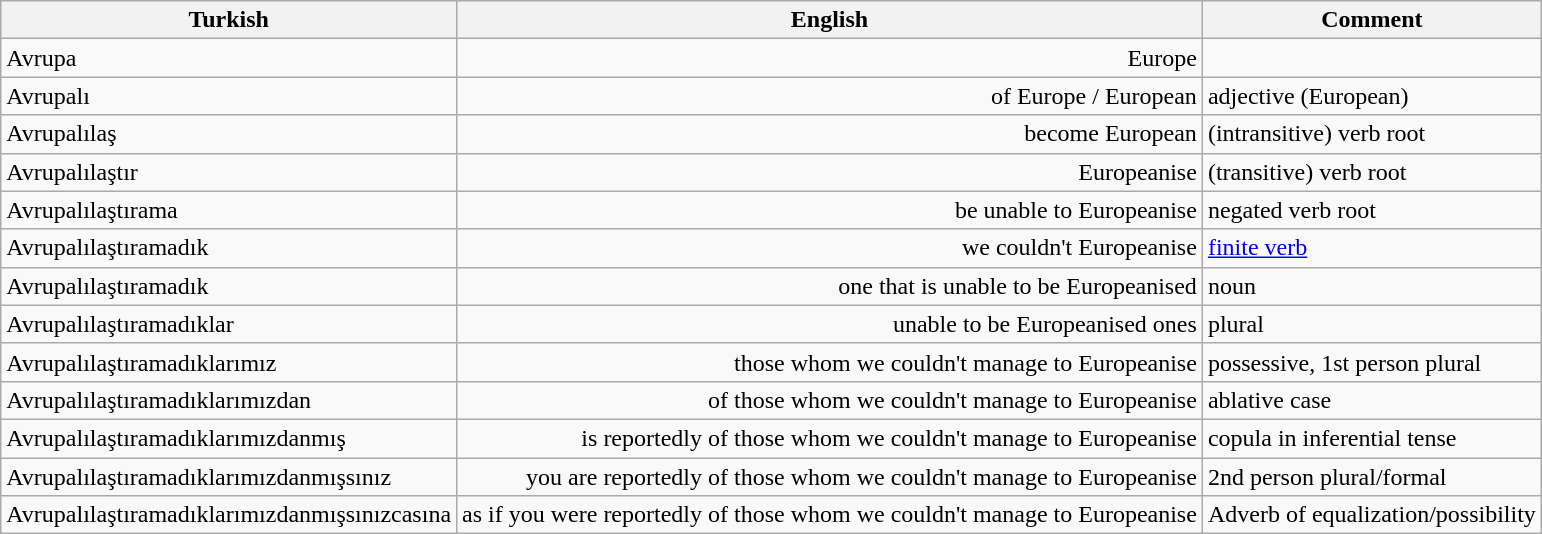<table class = wikitable>
<tr>
<th>Turkish</th>
<th>English</th>
<th>Comment</th>
</tr>
<tr>
<td>Avrupa</td>
<td align="right">Europe</td>
<td></td>
</tr>
<tr>
<td>Avrupalı</td>
<td align="right">of Europe / European</td>
<td>adjective (European)</td>
</tr>
<tr>
<td>Avrupalılaş</td>
<td align="right">become European</td>
<td>(intransitive) verb root</td>
</tr>
<tr>
<td>Avrupalılaştır</td>
<td align="right">Europeanise</td>
<td>(transitive) verb root</td>
</tr>
<tr>
<td>Avrupalılaştırama</td>
<td align="right">be unable to Europeanise</td>
<td>negated verb root</td>
</tr>
<tr>
<td>Avrupalılaştıramadık</td>
<td align="right">we couldn't Europeanise</td>
<td><a href='#'>finite verb</a></td>
</tr>
<tr>
<td>Avrupalılaştıramadık</td>
<td align="right">one that is unable to be Europeanised</td>
<td>noun</td>
</tr>
<tr>
<td>Avrupalılaştıramadıklar</td>
<td align="right">unable to be Europeanised ones</td>
<td>plural</td>
</tr>
<tr>
<td>Avrupalılaştıramadıklarımız</td>
<td align="right">those whom we couldn't manage to Europeanise</td>
<td>possessive, 1st person plural</td>
</tr>
<tr>
<td>Avrupalılaştıramadıklarımızdan</td>
<td align="right">of those whom we couldn't manage to Europeanise</td>
<td>ablative case</td>
</tr>
<tr>
<td>Avrupalılaştıramadıklarımızdanmış</td>
<td align="right">is reportedly of those whom we couldn't manage to Europeanise</td>
<td>copula in inferential tense</td>
</tr>
<tr>
<td>Avrupalılaştıramadıklarımızdanmışsınız</td>
<td align="right">you are reportedly of those whom we couldn't manage to Europeanise</td>
<td>2nd person plural/formal</td>
</tr>
<tr>
<td>Avrupalılaştıramadıklarımızdanmışsınızcasına</td>
<td align="right">as if you were reportedly of those whom we couldn't manage to Europeanise</td>
<td>Adverb of equalization/possibility</td>
</tr>
</table>
